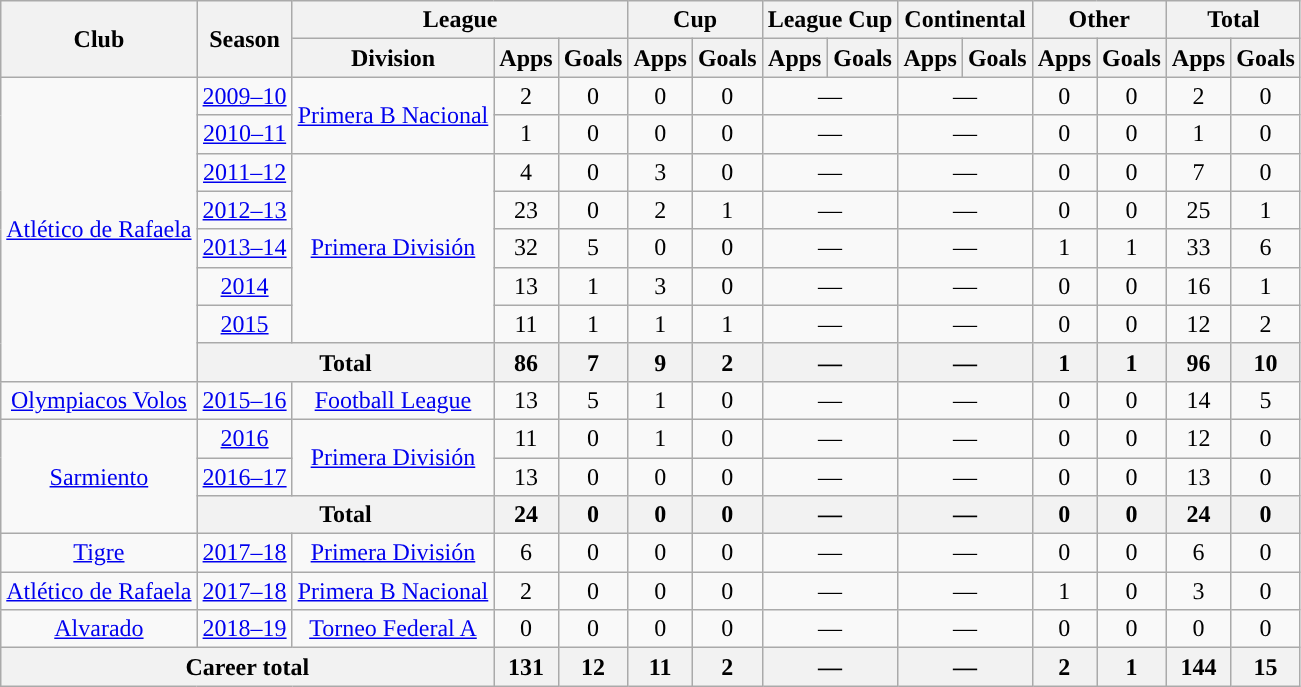<table class="wikitable" style="text-align:center">
<tr>
<th rowspan="2">Club</th>
<th rowspan="2">Season</th>
<th colspan="3">League</th>
<th colspan="2">Cup</th>
<th colspan="2">League Cup</th>
<th colspan="2">Continental</th>
<th colspan="2">Other</th>
<th colspan="2">Total</th>
</tr>
<tr>
<th>Division</th>
<th>Apps</th>
<th>Goals</th>
<th>Apps</th>
<th>Goals</th>
<th>Apps</th>
<th>Goals</th>
<th>Apps</th>
<th>Goals</th>
<th>Apps</th>
<th>Goals</th>
<th>Apps</th>
<th>Goals</th>
</tr>
<tr>
<td rowspan="8"><a href='#'>Atlético de Rafaela</a></td>
<td><a href='#'>2009–10</a></td>
<td rowspan="2"><a href='#'>Primera B Nacional</a></td>
<td>2</td>
<td>0</td>
<td>0</td>
<td>0</td>
<td colspan="2">—</td>
<td colspan="2">—</td>
<td>0</td>
<td>0</td>
<td>2</td>
<td>0</td>
</tr>
<tr>
<td><a href='#'>2010–11</a></td>
<td>1</td>
<td>0</td>
<td>0</td>
<td>0</td>
<td colspan="2">—</td>
<td colspan="2">—</td>
<td>0</td>
<td>0</td>
<td>1</td>
<td>0</td>
</tr>
<tr>
<td><a href='#'>2011–12</a></td>
<td rowspan="5"><a href='#'>Primera División</a></td>
<td>4</td>
<td>0</td>
<td>3</td>
<td>0</td>
<td colspan="2">—</td>
<td colspan="2">—</td>
<td>0</td>
<td>0</td>
<td>7</td>
<td>0</td>
</tr>
<tr>
<td><a href='#'>2012–13</a></td>
<td>23</td>
<td>0</td>
<td>2</td>
<td>1</td>
<td colspan="2">—</td>
<td colspan="2">—</td>
<td>0</td>
<td>0</td>
<td>25</td>
<td>1</td>
</tr>
<tr>
<td><a href='#'>2013–14</a></td>
<td>32</td>
<td>5</td>
<td>0</td>
<td>0</td>
<td colspan="2">—</td>
<td colspan="2">—</td>
<td>1</td>
<td>1</td>
<td>33</td>
<td>6</td>
</tr>
<tr>
<td><a href='#'>2014</a></td>
<td>13</td>
<td>1</td>
<td>3</td>
<td>0</td>
<td colspan="2">—</td>
<td colspan="2">—</td>
<td>0</td>
<td>0</td>
<td>16</td>
<td>1</td>
</tr>
<tr>
<td><a href='#'>2015</a></td>
<td>11</td>
<td>1</td>
<td>1</td>
<td>1</td>
<td colspan="2">—</td>
<td colspan="2">—</td>
<td>0</td>
<td>0</td>
<td>12</td>
<td>2</td>
</tr>
<tr>
<th colspan="2">Total</th>
<th>86</th>
<th>7</th>
<th>9</th>
<th>2</th>
<th colspan="2">—</th>
<th colspan="2">—</th>
<th>1</th>
<th>1</th>
<th>96</th>
<th>10</th>
</tr>
<tr>
<td rowspan="1"><a href='#'>Olympiacos Volos</a></td>
<td><a href='#'>2015–16</a></td>
<td rowspan="1"><a href='#'>Football League</a></td>
<td>13</td>
<td>5</td>
<td>1</td>
<td>0</td>
<td colspan="2">—</td>
<td colspan="2">—</td>
<td>0</td>
<td>0</td>
<td>14</td>
<td>5</td>
</tr>
<tr>
<td rowspan="3"><a href='#'>Sarmiento</a></td>
<td><a href='#'>2016</a></td>
<td rowspan="2"><a href='#'>Primera División</a></td>
<td>11</td>
<td>0</td>
<td>1</td>
<td>0</td>
<td colspan="2">—</td>
<td colspan="2">—</td>
<td>0</td>
<td>0</td>
<td>12</td>
<td>0</td>
</tr>
<tr>
<td><a href='#'>2016–17</a></td>
<td>13</td>
<td>0</td>
<td>0</td>
<td>0</td>
<td colspan="2">—</td>
<td colspan="2">—</td>
<td>0</td>
<td>0</td>
<td>13</td>
<td>0</td>
</tr>
<tr>
<th colspan="2">Total</th>
<th>24</th>
<th>0</th>
<th>0</th>
<th>0</th>
<th colspan="2">—</th>
<th colspan="2">—</th>
<th>0</th>
<th>0</th>
<th>24</th>
<th>0</th>
</tr>
<tr>
<td rowspan="1"><a href='#'>Tigre</a></td>
<td><a href='#'>2017–18</a></td>
<td rowspan="1"><a href='#'>Primera División</a></td>
<td>6</td>
<td>0</td>
<td>0</td>
<td>0</td>
<td colspan="2">—</td>
<td colspan="2">—</td>
<td>0</td>
<td>0</td>
<td>6</td>
<td>0</td>
</tr>
<tr>
<td rowspan="1"><a href='#'>Atlético de Rafaela</a></td>
<td><a href='#'>2017–18</a></td>
<td rowspan="1"><a href='#'>Primera B Nacional</a></td>
<td>2</td>
<td>0</td>
<td>0</td>
<td>0</td>
<td colspan="2">—</td>
<td colspan="2">—</td>
<td>1</td>
<td>0</td>
<td>3</td>
<td>0</td>
</tr>
<tr>
<td rowspan="1"><a href='#'>Alvarado</a></td>
<td><a href='#'>2018–19</a></td>
<td rowspan="1"><a href='#'>Torneo Federal A</a></td>
<td>0</td>
<td>0</td>
<td>0</td>
<td>0</td>
<td colspan="2">—</td>
<td colspan="2">—</td>
<td>0</td>
<td>0</td>
<td>0</td>
<td>0</td>
</tr>
<tr>
<th colspan="3">Career total</th>
<th>131</th>
<th>12</th>
<th>11</th>
<th>2</th>
<th colspan="2">—</th>
<th colspan="2">—</th>
<th>2</th>
<th>1</th>
<th>144</th>
<th>15</th>
</tr>
</table>
